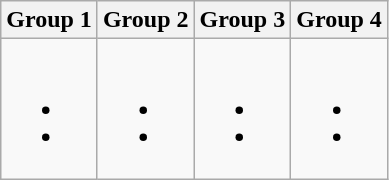<table class="wikitable" border="1">
<tr>
<th>Group 1</th>
<th>Group 2</th>
<th>Group 3</th>
<th>Group 4</th>
</tr>
<tr>
<td><br><ul><li></li><li></li></ul></td>
<td><br><ul><li></li><li></li></ul></td>
<td><br><ul><li></li><li></li></ul></td>
<td><br><ul><li></li><li></li></ul></td>
</tr>
</table>
